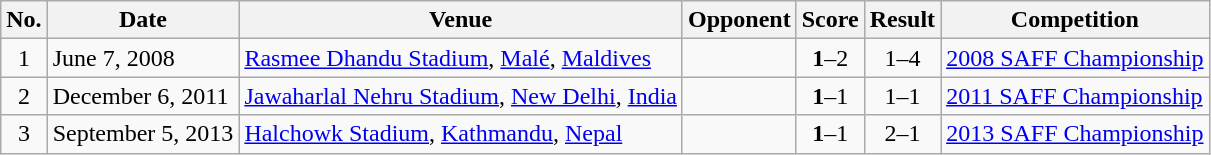<table class="wikitable plainrowheaders sortable">
<tr>
<th scope="col">No.</th>
<th scope="col">Date</th>
<th scope="col">Venue</th>
<th scope="col">Opponent</th>
<th scope="col">Score</th>
<th scope="col">Result</th>
<th scope="col">Competition</th>
</tr>
<tr>
<td align="center">1</td>
<td>June 7, 2008</td>
<td><a href='#'>Rasmee Dhandu Stadium</a>, <a href='#'>Malé</a>, <a href='#'>Maldives</a></td>
<td></td>
<td align="center"><strong>1</strong>–2</td>
<td align="center">1–4</td>
<td><a href='#'>2008 SAFF Championship</a></td>
</tr>
<tr>
<td align="center">2</td>
<td>December 6, 2011</td>
<td><a href='#'>Jawaharlal Nehru Stadium</a>, <a href='#'>New Delhi</a>, <a href='#'>India</a></td>
<td></td>
<td align="center"><strong>1</strong>–1</td>
<td align="center">1–1</td>
<td><a href='#'>2011 SAFF Championship</a></td>
</tr>
<tr>
<td align="center">3</td>
<td>September 5, 2013</td>
<td><a href='#'>Halchowk Stadium</a>, <a href='#'>Kathmandu</a>, <a href='#'>Nepal</a></td>
<td></td>
<td align="center"><strong>1</strong>–1</td>
<td style="text-align:center">2–1</td>
<td><a href='#'>2013 SAFF Championship</a></td>
</tr>
</table>
